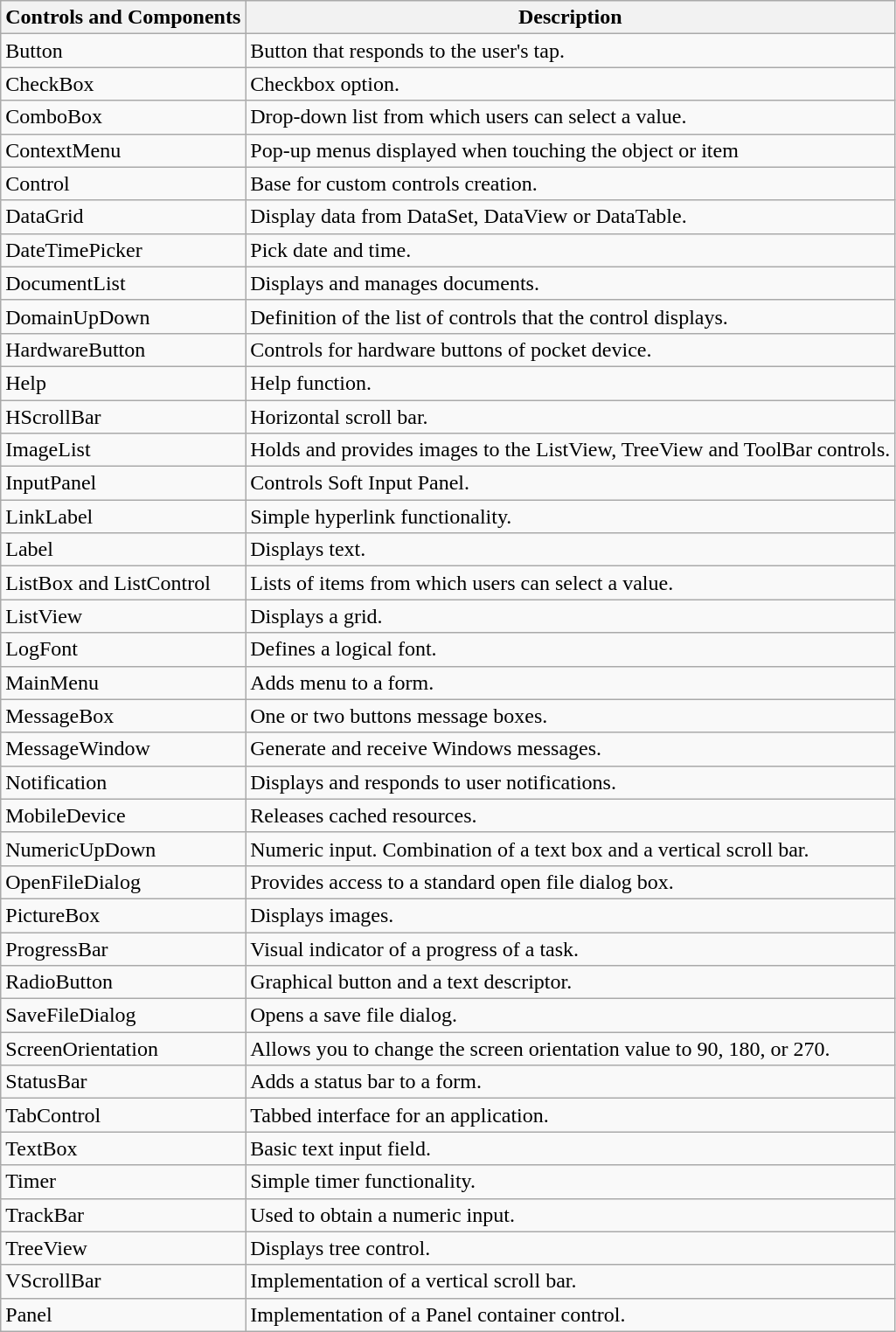<table class="wikitable">
<tr>
<th>Controls and Components</th>
<th>Description</th>
</tr>
<tr>
<td>Button</td>
<td>Button that responds to the user's tap.</td>
</tr>
<tr>
<td>CheckBox</td>
<td>Checkbox option.</td>
</tr>
<tr>
<td>ComboBox</td>
<td>Drop-down list from which users can select a value.</td>
</tr>
<tr>
<td>ContextMenu</td>
<td>Pop-up menus displayed when touching the object or item</td>
</tr>
<tr>
<td>Control</td>
<td>Base for custom controls creation.</td>
</tr>
<tr>
<td>DataGrid</td>
<td>Display data from DataSet, DataView or DataTable.</td>
</tr>
<tr>
<td>DateTimePicker</td>
<td>Pick date and time.</td>
</tr>
<tr>
<td>DocumentList</td>
<td>Displays and manages documents.</td>
</tr>
<tr>
<td>DomainUpDown</td>
<td>Definition of the list of controls that the control displays.</td>
</tr>
<tr>
<td>HardwareButton</td>
<td>Controls for hardware buttons of pocket device.</td>
</tr>
<tr>
<td>Help</td>
<td>Help function.</td>
</tr>
<tr>
<td>HScrollBar</td>
<td>Horizontal scroll bar.</td>
</tr>
<tr>
<td>ImageList</td>
<td>Holds and provides images to the ListView, TreeView and ToolBar controls.</td>
</tr>
<tr>
<td>InputPanel</td>
<td>Controls Soft Input Panel.</td>
</tr>
<tr>
<td>LinkLabel</td>
<td>Simple hyperlink functionality.</td>
</tr>
<tr>
<td>Label</td>
<td>Displays text.</td>
</tr>
<tr>
<td>ListBox and ListControl</td>
<td>Lists of items from which users can select a value.</td>
</tr>
<tr>
<td>ListView</td>
<td>Displays a grid.</td>
</tr>
<tr>
<td>LogFont</td>
<td>Defines a logical font.</td>
</tr>
<tr>
<td>MainMenu</td>
<td>Adds menu to a form.</td>
</tr>
<tr>
<td>MessageBox</td>
<td>One or two buttons message boxes.</td>
</tr>
<tr>
<td>MessageWindow</td>
<td>Generate and receive Windows messages.</td>
</tr>
<tr>
<td>Notification</td>
<td>Displays and responds to user notifications.</td>
</tr>
<tr>
<td>MobileDevice</td>
<td>Releases cached resources.</td>
</tr>
<tr>
<td>NumericUpDown</td>
<td>Numeric input. Combination of a text box and a vertical scroll bar.</td>
</tr>
<tr>
<td>OpenFileDialog</td>
<td>Provides access to a standard open file dialog box.</td>
</tr>
<tr>
<td>PictureBox</td>
<td>Displays images.</td>
</tr>
<tr>
<td>ProgressBar</td>
<td>Visual indicator of a progress of a task.</td>
</tr>
<tr>
<td>RadioButton</td>
<td>Graphical button and a text descriptor.</td>
</tr>
<tr>
<td>SaveFileDialog</td>
<td>Opens a save file dialog.</td>
</tr>
<tr>
<td>ScreenOrientation</td>
<td>Allows you to change the screen orientation value to 90, 180, or 270.</td>
</tr>
<tr>
<td>StatusBar</td>
<td>Adds a status bar to a form.</td>
</tr>
<tr>
<td>TabControl</td>
<td>Tabbed interface for an application.</td>
</tr>
<tr>
<td>TextBox</td>
<td>Basic text input field.</td>
</tr>
<tr>
<td>Timer</td>
<td>Simple timer functionality.</td>
</tr>
<tr>
<td>TrackBar</td>
<td>Used to obtain a numeric input.</td>
</tr>
<tr>
<td>TreeView</td>
<td>Displays tree control.</td>
</tr>
<tr>
<td>VScrollBar</td>
<td>Implementation of a vertical scroll bar.</td>
</tr>
<tr>
<td>Panel</td>
<td>Implementation of a Panel container control.</td>
</tr>
</table>
